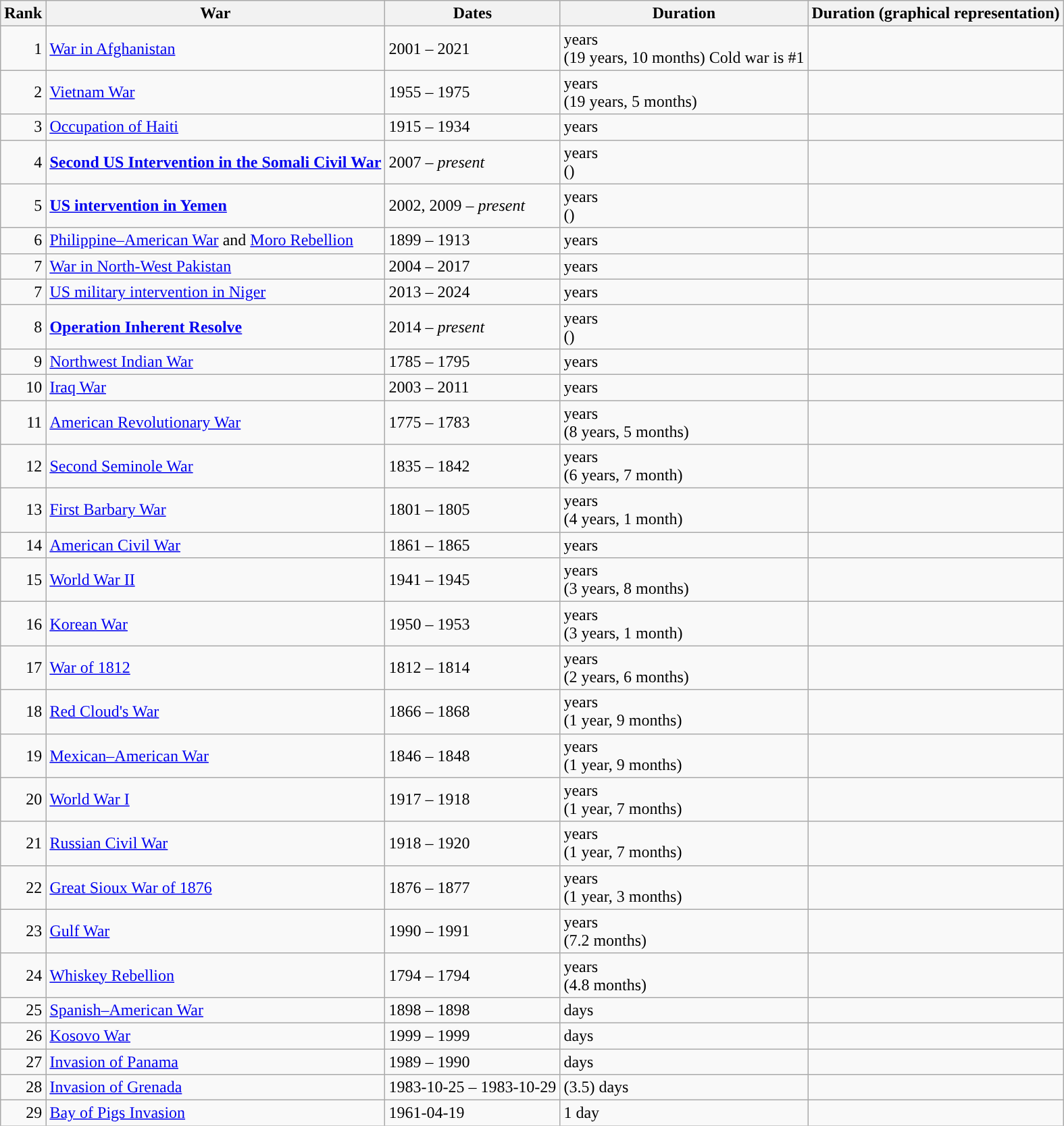<table class="wikitable sortable mw-collapsible" style="border:1px solid #cccccc;" bgcolor="#cccccc">
<tr>
<th scope="col">Rank</th>
<th scope="col">War</th>
<th scope="col">Dates</th>
<th scope="col">Duration</th>
<th scope="col" class="unsortable">Duration (graphical representation)</th>
</tr>
<tr>
<td style="text-align:right">1</td>
<td><a href='#'>War in Afghanistan</a></td>
<td>2001 – 2021</td>
<td> years<br> (19 years, 10 months)  Cold war is #1</td>
<td><br><table style="width:">
</table>
</td>
</tr>
<tr>
<td style="text-align:right">2</td>
<td><a href='#'>Vietnam War</a></td>
<td>1955 – 1975</td>
<td> years<br> (19 years, 5 months)</td>
<td><br><table style="width:">
</table>
</td>
</tr>
<tr>
<td style="text-align:right">3</td>
<td><a href='#'>Occupation of Haiti</a></td>
<td>1915 – 1934</td>
<td> years</td>
<td><br><table style="width:">
</table>
</td>
</tr>
<tr>
<td style="text-align:right">4</td>
<td><strong><a href='#'>Second US Intervention in the Somali Civil War</a></strong></td>
<td>2007 – <em>present</em></td>
<td> years <br> ()</td>
<td><br><table style="width:">
</table>
</td>
</tr>
<tr>
<td style="text-align:right">5</td>
<td><strong><a href='#'>US intervention in Yemen</a></strong></td>
<td>2002, 2009 – <em>present</em> </td>
<td> years <br> ()</td>
<td><br><table style="width:">
</table>
</td>
</tr>
<tr>
<td style="text-align:right">6</td>
<td><a href='#'>Philippine–American War</a> and <a href='#'>Moro Rebellion</a></td>
<td>1899 – 1913</td>
<td> years</td>
<td><br><table style="width:">
</table>
</td>
</tr>
<tr>
<td style="text-align:right">7</td>
<td><a href='#'>War in North-West Pakistan</a></td>
<td>2004 – 2017</td>
<td> years<br></td>
<td><br><table style="width:">
</table>
</td>
</tr>
<tr>
<td style="text-align:right">7</td>
<td><a href='#'>US military intervention in Niger</a></td>
<td>2013 – 2024 </td>
<td> years<br></td>
<td><br><table style="width:">
</table>
</td>
</tr>
<tr>
<td style="text-align:right">8</td>
<td><strong><a href='#'>Operation Inherent Resolve</a></strong></td>
<td>2014 – <em>present</em></td>
<td> years <br> ()</td>
<td><br><table style="width:">
</table>
</td>
</tr>
<tr>
<td style="text-align:right">9</td>
<td><a href='#'>Northwest Indian War</a></td>
<td>1785 – 1795</td>
<td> years</td>
<td><br><table style="width:">
</table>
</td>
</tr>
<tr>
<td style="text-align:right">10</td>
<td><a href='#'>Iraq War</a></td>
<td>2003 – 2011</td>
<td> years <br> </td>
<td><br><table style="width:">
</table>
</td>
</tr>
<tr>
<td style="text-align:right">11</td>
<td><a href='#'>American Revolutionary War</a></td>
<td>1775 – 1783</td>
<td> years<br> (8 years, 5 months)</td>
<td><br><table style="width:">
</table>
</td>
</tr>
<tr>
<td style="text-align:right">12</td>
<td><a href='#'>Second Seminole War</a> <br></td>
<td>1835 – 1842</td>
<td> years<br>(6 years, 7 month)</td>
<td><br><table style="width:">
</table>
</td>
</tr>
<tr>
<td style="text-align:right">13</td>
<td><a href='#'>First Barbary War</a></td>
<td>1801 – 1805</td>
<td> years<br> (4 years, 1 month)</td>
<td><br><table style="width:">
</table>
</td>
</tr>
<tr>
<td style="text-align:right">14</td>
<td><a href='#'>American Civil War</a></td>
<td>1861 – 1865</td>
<td> years</td>
<td><br><table style="width:">
</table>
</td>
</tr>
<tr>
<td style="text-align:right">15</td>
<td><a href='#'>World War II</a></td>
<td>1941 – 1945</td>
<td> years<br> (3 years, 8 months)</td>
<td><br><table style="width:">
</table>
</td>
</tr>
<tr>
<td style="text-align:right">16</td>
<td><a href='#'>Korean War</a></td>
<td>1950 – 1953</td>
<td> years<br> (3 years, 1 month)</td>
<td><br><table style="width:">
</table>
</td>
</tr>
<tr>
<td style="text-align:right">17</td>
<td><a href='#'>War of 1812</a></td>
<td>1812 – 1814</td>
<td> years<br> (2 years, 6 months)</td>
<td><br><table style="width:">
</table>
</td>
</tr>
<tr>
<td style="text-align:right">18</td>
<td><a href='#'>Red Cloud's War</a></td>
<td>1866 – 1868</td>
<td> years <br> (1 year, 9 months)</td>
<td><br><table style="width:">
</table>
</td>
</tr>
<tr>
<td style="text-align:right">19</td>
<td><a href='#'>Mexican–American War</a></td>
<td>1846 – 1848</td>
<td> years <br> (1 year, 9 months)</td>
<td><br><table style="width:">
</table>
</td>
</tr>
<tr>
<td style="text-align:right">20</td>
<td><a href='#'>World War I</a></td>
<td>1917 – 1918</td>
<td> years <br> (1 year, 7 months)</td>
<td><br><table style="width:">
</table>
</td>
</tr>
<tr>
<td style="text-align:right">21</td>
<td><a href='#'>Russian Civil War</a></td>
<td>1918 – 1920</td>
<td> years <br> (1 year, 7 months)</td>
<td><br><table style="width:">
</table>
</td>
</tr>
<tr>
<td style="text-align:right">22</td>
<td><a href='#'>Great Sioux War of 1876</a></td>
<td>1876 – 1877</td>
<td> years<br> (1 year, 3 months)</td>
<td><br><table style="width:">
</table>
</td>
</tr>
<tr>
<td style="text-align:right">23</td>
<td><a href='#'>Gulf War</a></td>
<td>1990 – 1991</td>
<td> years <br> (7.2 months)</td>
<td><br><table style="width:">
</table>
</td>
</tr>
<tr>
<td style="text-align:right">24</td>
<td><a href='#'>Whiskey Rebellion</a></td>
<td>1794 – 1794</td>
<td> years<br> (4.8 months)</td>
<td><br><table style="width:">
</table>
</td>
</tr>
<tr>
<td style="text-align:right">25</td>
<td><a href='#'>Spanish–American War</a></td>
<td>1898 – 1898</td>
<td> days</td>
<td><br><table style="width:">
</table>
</td>
</tr>
<tr>
<td style="text-align:right">26</td>
<td><a href='#'>Kosovo War</a></td>
<td>1999 – 1999</td>
<td> days</td>
<td><br><table style="width:">
</table>
</td>
</tr>
<tr>
<td style="text-align:right">27</td>
<td><a href='#'>Invasion of Panama</a></td>
<td>1989 – 1990</td>
<td> days</td>
<td><br><table style="width:">
</table>
</td>
</tr>
<tr>
<td style="text-align:right">28</td>
<td><a href='#'>Invasion of Grenada</a></td>
<td>1983-10-25 – 1983-10-29</td>
<td> (3.5) days</td>
<td><br><table style="width:">
</table>
</td>
</tr>
<tr>
<td style="text-align:right">29</td>
<td><a href='#'>Bay of Pigs Invasion</a></td>
<td>1961-04-19</td>
<td>1 day</td>
<td><br><table style="width:">
</table>
</td>
</tr>
<tr>
</tr>
</table>
